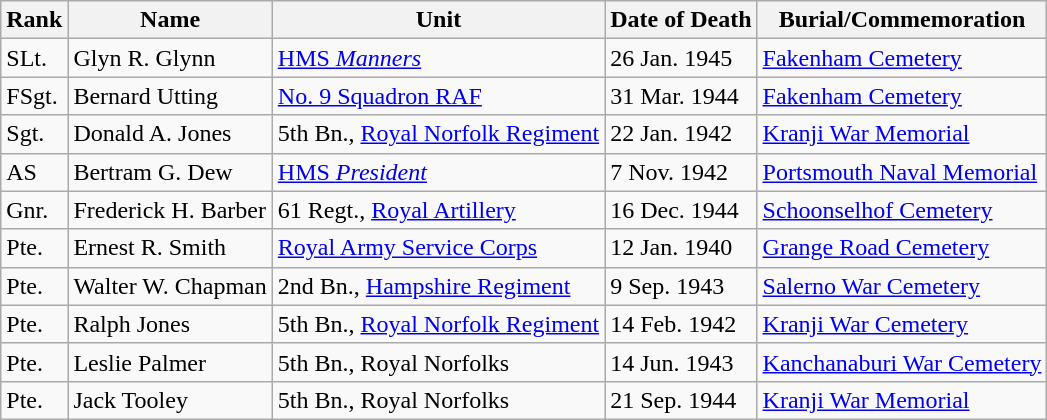<table class="wikitable">
<tr>
<th>Rank</th>
<th>Name</th>
<th>Unit</th>
<th>Date of Death</th>
<th>Burial/Commemoration</th>
</tr>
<tr>
<td>SLt.</td>
<td>Glyn R. Glynn</td>
<td><a href='#'>HMS <em>Manners</em></a></td>
<td>26 Jan. 1945</td>
<td><a href='#'>Fakenham Cemetery</a></td>
</tr>
<tr>
<td>FSgt.</td>
<td>Bernard Utting</td>
<td><a href='#'>No. 9 Squadron RAF</a></td>
<td>31 Mar. 1944</td>
<td><a href='#'>Fakenham Cemetery</a></td>
</tr>
<tr>
<td>Sgt.</td>
<td>Donald A. Jones</td>
<td>5th Bn., <a href='#'>Royal Norfolk Regiment</a></td>
<td>22 Jan. 1942</td>
<td><a href='#'>Kranji War Memorial</a></td>
</tr>
<tr>
<td>AS</td>
<td>Bertram G. Dew</td>
<td><a href='#'>HMS <em>President</em></a></td>
<td>7 Nov. 1942</td>
<td><a href='#'>Portsmouth Naval Memorial</a></td>
</tr>
<tr>
<td>Gnr.</td>
<td>Frederick H. Barber</td>
<td>61 Regt., <a href='#'>Royal Artillery</a></td>
<td>16 Dec. 1944</td>
<td><a href='#'>Schoonselhof Cemetery</a></td>
</tr>
<tr>
<td>Pte.</td>
<td>Ernest R. Smith</td>
<td><a href='#'>Royal Army Service Corps</a></td>
<td>12 Jan. 1940</td>
<td><a href='#'>Grange Road Cemetery</a></td>
</tr>
<tr>
<td>Pte.</td>
<td>Walter W. Chapman</td>
<td>2nd Bn., <a href='#'>Hampshire Regiment</a></td>
<td>9 Sep. 1943</td>
<td><a href='#'>Salerno War Cemetery</a></td>
</tr>
<tr>
<td>Pte.</td>
<td>Ralph Jones</td>
<td>5th Bn., <a href='#'>Royal Norfolk Regiment</a></td>
<td>14 Feb. 1942</td>
<td><a href='#'>Kranji War Cemetery</a></td>
</tr>
<tr>
<td>Pte.</td>
<td>Leslie Palmer</td>
<td>5th Bn., Royal Norfolks</td>
<td>14 Jun. 1943</td>
<td><a href='#'>Kanchanaburi War Cemetery</a></td>
</tr>
<tr>
<td>Pte.</td>
<td>Jack Tooley</td>
<td>5th Bn., Royal Norfolks</td>
<td>21 Sep. 1944</td>
<td><a href='#'>Kranji War Memorial</a></td>
</tr>
</table>
